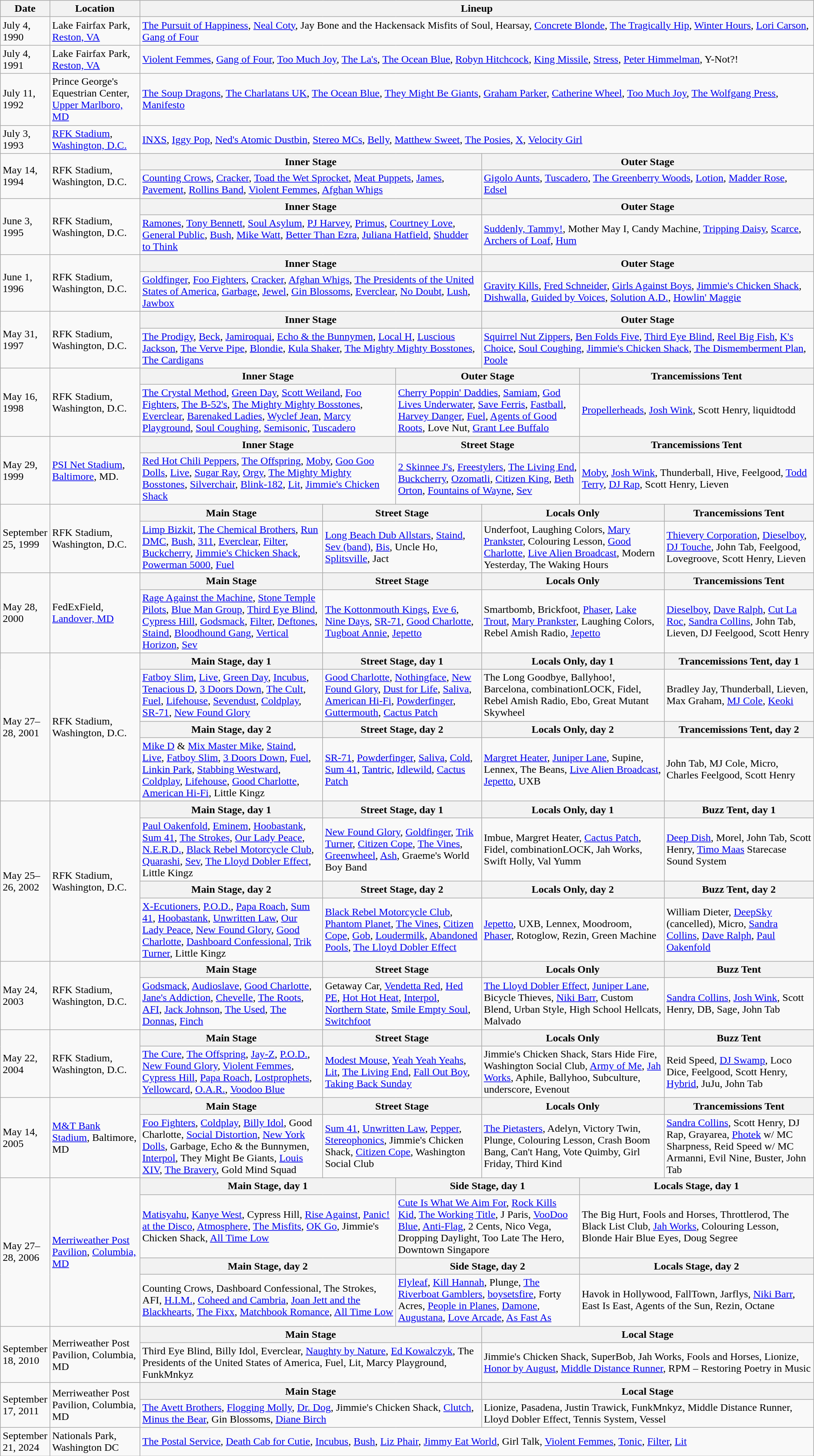<table class="wikitable">
<tr>
<th width=50px>Date</th>
<th>Location</th>
<th colspan=12>Lineup</th>
</tr>
<tr>
<td>July 4, 1990</td>
<td>Lake Fairfax Park, <a href='#'>Reston, VA</a></td>
<td colspan=12><a href='#'>The Pursuit of Happiness</a>, <a href='#'>Neal Coty</a>, Jay Bone and the Hackensack Misfits of Soul, Hearsay, <a href='#'>Concrete Blonde</a>, <a href='#'>The Tragically Hip</a>, <a href='#'>Winter Hours</a>, <a href='#'>Lori Carson</a>, <a href='#'>Gang of Four</a></td>
</tr>
<tr>
<td>July 4, 1991</td>
<td>Lake Fairfax Park, <a href='#'>Reston, VA</a></td>
<td colspan=12><a href='#'>Violent Femmes</a>, <a href='#'>Gang of Four</a>, <a href='#'>Too Much Joy</a>, <a href='#'>The La's</a>, <a href='#'>The Ocean Blue</a>, <a href='#'>Robyn Hitchcock</a>, <a href='#'>King Missile</a>, <a href='#'>Stress</a>, <a href='#'>Peter Himmelman</a>, Y-Not?!</td>
</tr>
<tr>
<td>July 11, 1992</td>
<td>Prince George's Equestrian Center, <a href='#'>Upper Marlboro, MD</a></td>
<td colspan=12><a href='#'>The Soup Dragons</a>, <a href='#'>The Charlatans UK</a>, <a href='#'>The Ocean Blue</a>, <a href='#'>They Might Be Giants</a>, <a href='#'>Graham Parker</a>, <a href='#'>Catherine Wheel</a>, <a href='#'>Too Much Joy</a>, <a href='#'>The Wolfgang Press</a>, <a href='#'>Manifesto</a></td>
</tr>
<tr>
<td>July 3, 1993</td>
<td><a href='#'>RFK Stadium</a>, <a href='#'>Washington, D.C.</a></td>
<td colspan=12><a href='#'>INXS</a>, <a href='#'>Iggy Pop</a>, <a href='#'>Ned's Atomic Dustbin</a>, <a href='#'>Stereo MCs</a>, <a href='#'>Belly</a>, <a href='#'>Matthew Sweet</a>, <a href='#'>The Posies</a>, <a href='#'>X</a>, <a href='#'>Velocity Girl</a></td>
</tr>
<tr>
<td rowspan= 2>May 14, 1994</td>
<td rowspan= 2>RFK Stadium, Washington, D.C.</td>
<th colspan="6">Inner Stage</th>
<th colspan="6">Outer Stage</th>
</tr>
<tr>
<td colspan=6><a href='#'>Counting Crows</a>, <a href='#'>Cracker</a>, <a href='#'>Toad the Wet Sprocket</a>, <a href='#'>Meat Puppets</a>, <a href='#'>James</a>, <a href='#'>Pavement</a>, <a href='#'>Rollins Band</a>, <a href='#'>Violent Femmes</a>, <a href='#'>Afghan Whigs</a></td>
<td colspan=6><a href='#'>Gigolo Aunts</a>, <a href='#'>Tuscadero</a>, <a href='#'>The Greenberry Woods</a>, <a href='#'>Lotion</a>, <a href='#'>Madder Rose</a>, <a href='#'>Edsel</a></td>
</tr>
<tr>
<td rowspan= 2>June 3, 1995</td>
<td rowspan= 2>RFK Stadium, Washington, D.C.</td>
<th colspan="6">Inner Stage</th>
<th colspan="6">Outer Stage</th>
</tr>
<tr>
<td colspan="6"><a href='#'>Ramones</a>, <a href='#'>Tony Bennett</a>, <a href='#'>Soul Asylum</a>, <a href='#'>PJ Harvey</a>, <a href='#'>Primus</a>, <a href='#'>Courtney Love</a>, <a href='#'>General Public</a>, <a href='#'>Bush</a>, <a href='#'>Mike Watt</a>, <a href='#'>Better Than Ezra</a>, <a href='#'>Juliana Hatfield</a>, <a href='#'>Shudder to Think</a></td>
<td colspan=6><a href='#'>Suddenly, Tammy!</a>, Mother May I, Candy Machine, <a href='#'>Tripping Daisy</a>, <a href='#'>Scarce</a>, <a href='#'>Archers of Loaf</a>, <a href='#'>Hum</a></td>
</tr>
<tr>
<td rowspan= 2>June 1, 1996</td>
<td rowspan= 2>RFK Stadium, Washington, D.C.</td>
<th colspan="6">Inner Stage</th>
<th colspan="6">Outer Stage</th>
</tr>
<tr>
<td colspan=6><a href='#'>Goldfinger</a>, <a href='#'>Foo Fighters</a>, <a href='#'>Cracker</a>, <a href='#'>Afghan Whigs</a>, <a href='#'>The Presidents of the United States of America</a>, <a href='#'>Garbage</a>, <a href='#'>Jewel</a>, <a href='#'>Gin Blossoms</a>, <a href='#'>Everclear</a>, <a href='#'>No Doubt</a>, <a href='#'>Lush</a>, <a href='#'>Jawbox</a></td>
<td colspan=6><a href='#'>Gravity Kills</a>, <a href='#'>Fred Schneider</a>, <a href='#'>Girls Against Boys</a>, <a href='#'>Jimmie's Chicken Shack</a>, <a href='#'>Dishwalla</a>, <a href='#'>Guided by Voices</a>, <a href='#'>Solution A.D.</a>, <a href='#'>Howlin' Maggie</a></td>
</tr>
<tr>
<td rowspan= 2>May 31, 1997</td>
<td rowspan= 2>RFK Stadium, Washington, D.C.</td>
<th colspan="6">Inner Stage</th>
<th colspan="6">Outer Stage</th>
</tr>
<tr>
<td colspan=6><a href='#'>The Prodigy</a>, <a href='#'>Beck</a>, <a href='#'>Jamiroquai</a>, <a href='#'>Echo & the Bunnymen</a>, <a href='#'>Local H</a>, <a href='#'>Luscious Jackson</a>, <a href='#'>The Verve Pipe</a>, <a href='#'>Blondie</a>, <a href='#'>Kula Shaker</a>, <a href='#'>The Mighty Mighty Bosstones</a>, <a href='#'>The Cardigans</a></td>
<td colspan=6><a href='#'>Squirrel Nut Zippers</a>, <a href='#'>Ben Folds Five</a>, <a href='#'>Third Eye Blind</a>, <a href='#'>Reel Big Fish</a>, <a href='#'>K's Choice</a>, <a href='#'>Soul Coughing</a>, <a href='#'>Jimmie's Chicken Shack</a>,  <a href='#'>The Dismemberment Plan</a>, <a href='#'>Poole</a></td>
</tr>
<tr>
<td rowspan= 2>May 16, 1998</td>
<td rowspan= 2>RFK Stadium, Washington, D.C.</td>
<th colspan="4">Inner Stage</th>
<th colspan="4">Outer Stage</th>
<th colspan="4">Trancemissions Tent</th>
</tr>
<tr>
<td colspan=4><a href='#'>The Crystal Method</a>, <a href='#'>Green Day</a>, <a href='#'>Scott Weiland</a>, <a href='#'>Foo Fighters</a>, <a href='#'>The B-52's</a>, <a href='#'>The Mighty Mighty Bosstones</a>, <a href='#'>Everclear</a>, <a href='#'>Barenaked Ladies</a>, <a href='#'>Wyclef Jean</a>, <a href='#'>Marcy Playground</a>, <a href='#'>Soul Coughing</a>, <a href='#'>Semisonic</a>, <a href='#'>Tuscadero</a></td>
<td colspan=4><a href='#'>Cherry Poppin' Daddies</a>, <a href='#'>Samiam</a>, <a href='#'>God Lives Underwater</a>, <a href='#'>Save Ferris</a>, <a href='#'>Fastball</a>, <a href='#'>Harvey Danger</a>, <a href='#'>Fuel</a>, <a href='#'>Agents of Good Roots</a>, Love Nut, <a href='#'>Grant Lee Buffalo</a></td>
<td colspan=4><a href='#'>Propellerheads</a>, <a href='#'>Josh Wink</a>, Scott Henry, liquidtodd</td>
</tr>
<tr>
<td rowspan= 2>May 29, 1999</td>
<td rowspan= 2><a href='#'>PSI Net Stadium</a>, <a href='#'>Baltimore</a>, MD.</td>
<th colspan="4">Inner Stage</th>
<th colspan="4">Street Stage</th>
<th colspan="4">Trancemissions Tent</th>
</tr>
<tr>
<td colspan=4><a href='#'>Red Hot Chili Peppers</a>, <a href='#'>The Offspring</a>, <a href='#'>Moby</a>, <a href='#'>Goo Goo Dolls</a>, <a href='#'>Live</a>, <a href='#'>Sugar Ray</a>, <a href='#'>Orgy</a>, <a href='#'>The Mighty Mighty Bosstones</a>, <a href='#'>Silverchair</a>, <a href='#'>Blink-182</a>, <a href='#'>Lit</a>, <a href='#'>Jimmie's Chicken Shack</a></td>
<td colspan=4><a href='#'>2 Skinnee J's</a>, <a href='#'>Freestylers</a>, <a href='#'>The Living End</a>, <a href='#'>Buckcherry</a>, <a href='#'>Ozomatli</a>, <a href='#'>Citizen King</a>, <a href='#'>Beth Orton</a>, <a href='#'>Fountains of Wayne</a>, <a href='#'>Sev</a></td>
<td colspan=4><a href='#'>Moby</a>, <a href='#'>Josh Wink</a>, Thunderball, Hive, Feelgood, <a href='#'>Todd Terry</a>, <a href='#'>DJ Rap</a>, Scott Henry, Lieven</td>
</tr>
<tr>
<td rowspan= 2>September 25, 1999</td>
<td rowspan= 2>RFK Stadium, Washington, D.C.</td>
<th colspan="3">Main Stage</th>
<th colspan="3">Street Stage</th>
<th colspan="3">Locals Only</th>
<th colspan="3">Trancemissions Tent</th>
</tr>
<tr>
<td colspan=3><a href='#'>Limp Bizkit</a>, <a href='#'>The Chemical Brothers</a>, <a href='#'>Run DMC</a>, <a href='#'>Bush</a>, <a href='#'>311</a>, <a href='#'>Everclear</a>, <a href='#'>Filter</a>, <a href='#'>Buckcherry</a>, <a href='#'>Jimmie's Chicken Shack</a>, <a href='#'>Powerman 5000</a>, <a href='#'>Fuel</a></td>
<td colspan=3><a href='#'>Long Beach Dub Allstars</a>, <a href='#'>Staind</a>, <a href='#'>Sev (band)</a>, <a href='#'>Bis</a>, Uncle Ho, <a href='#'>Splitsville</a>, Jact</td>
<td colspan=3>Underfoot, Laughing Colors, <a href='#'>Mary Prankster</a>, Colouring Lesson, <a href='#'>Good Charlotte</a>, <a href='#'>Live Alien Broadcast</a>, Modern Yesterday, The Waking Hours</td>
<td colspan=3><a href='#'>Thievery Corporation</a>, <a href='#'>Dieselboy</a>, <a href='#'>DJ Touche</a>, John Tab, Feelgood, Lovegroove, Scott Henry, Lieven</td>
</tr>
<tr>
<td rowspan= 2>May 28, 2000</td>
<td rowspan= 2>FedExField, <a href='#'>Landover, MD</a></td>
<th colspan="3">Main Stage</th>
<th colspan="3">Street Stage</th>
<th colspan="3">Locals Only</th>
<th colspan="3">Trancemissions Tent</th>
</tr>
<tr>
<td colspan=3><a href='#'>Rage Against the Machine</a>, <a href='#'>Stone Temple Pilots</a>, <a href='#'>Blue Man Group</a>, <a href='#'>Third Eye Blind</a>, <a href='#'>Cypress Hill</a>, <a href='#'>Godsmack</a>, <a href='#'>Filter</a>, <a href='#'>Deftones</a>, <a href='#'>Staind</a>, <a href='#'>Bloodhound Gang</a>, <a href='#'>Vertical Horizon</a>, <a href='#'>Sev</a></td>
<td colspan=3><a href='#'>The Kottonmouth Kings</a>, <a href='#'>Eve 6</a>, <a href='#'>Nine Days</a>, <a href='#'>SR-71</a>, <a href='#'>Good Charlotte</a>, <a href='#'>Tugboat Annie</a>, <a href='#'>Jepetto</a></td>
<td colspan=3>Smartbomb, Brickfoot, <a href='#'>Phaser</a>, <a href='#'>Lake Trout</a>, <a href='#'>Mary Prankster</a>, Laughing Colors, Rebel Amish Radio, <a href='#'>Jepetto</a></td>
<td colspan=3><a href='#'>Dieselboy</a>, <a href='#'>Dave Ralph</a>, <a href='#'>Cut La Roc</a>, <a href='#'>Sandra Collins</a>, John Tab, Lieven, DJ Feelgood, Scott Henry</td>
</tr>
<tr>
<td rowspan= 4>May 27–28, 2001</td>
<td rowspan= 4>RFK Stadium, Washington, D.C.</td>
<th colspan="3">Main Stage, day 1</th>
<th colspan="3">Street Stage, day 1</th>
<th colspan="3">Locals Only, day 1</th>
<th colspan="3">Trancemissions Tent, day 1</th>
</tr>
<tr>
<td colspan=3><a href='#'>Fatboy Slim</a>, <a href='#'>Live</a>, <a href='#'>Green Day</a>, <a href='#'>Incubus</a>, <a href='#'>Tenacious D</a>, <a href='#'>3 Doors Down</a>, <a href='#'>The Cult</a>, <a href='#'>Fuel</a>, <a href='#'>Lifehouse</a>, <a href='#'>Sevendust</a>, <a href='#'>Coldplay</a>, <a href='#'>SR-71</a>, <a href='#'>New Found Glory</a></td>
<td colspan=3><a href='#'>Good Charlotte</a>, <a href='#'>Nothingface</a>, <a href='#'>New Found Glory</a>, <a href='#'>Dust for Life</a>, <a href='#'>Saliva</a>, <a href='#'>American Hi-Fi</a>, <a href='#'>Powderfinger</a>, <a href='#'>Guttermouth</a>, <a href='#'>Cactus Patch</a></td>
<td colspan=3>The Long Goodbye, Ballyhoo!, Barcelona, combinationLOCK, Fidel, Rebel Amish Radio, Ebo, Great Mutant Skywheel</td>
<td colspan=3>Bradley Jay, Thunderball, Lieven, Max Graham, <a href='#'>MJ Cole</a>, <a href='#'>Keoki</a></td>
</tr>
<tr>
<th colspan="3">Main Stage, day 2</th>
<th colspan="3">Street Stage, day 2</th>
<th colspan="3">Locals Only, day 2</th>
<th colspan="3">Trancemissions Tent, day 2</th>
</tr>
<tr>
<td colspan=3><a href='#'>Mike D</a> & <a href='#'>Mix Master Mike</a>, <a href='#'>Staind</a>, <a href='#'>Live</a>, <a href='#'>Fatboy Slim</a>, <a href='#'>3 Doors Down</a>, <a href='#'>Fuel</a>, <a href='#'>Linkin Park</a>, <a href='#'>Stabbing Westward</a>, <a href='#'>Coldplay</a>, <a href='#'>Lifehouse</a>, <a href='#'>Good Charlotte</a>, <a href='#'>American Hi-Fi</a>, Little Kingz</td>
<td colspan=3><a href='#'>SR-71</a>, <a href='#'>Powderfinger</a>, <a href='#'>Saliva</a>, <a href='#'>Cold</a>, <a href='#'>Sum 41</a>, <a href='#'>Tantric</a>, <a href='#'>Idlewild</a>, <a href='#'>Cactus Patch</a></td>
<td colspan=3><a href='#'>Margret Heater</a>, <a href='#'>Juniper Lane</a>, Supine, Lennex, The Beans, <a href='#'>Live Alien Broadcast</a>, <a href='#'>Jepetto</a>, UXB</td>
<td colspan=3>John Tab, MJ Cole, Micro, Charles Feelgood, Scott Henry</td>
</tr>
<tr>
<td rowspan= 4>May 25–26, 2002</td>
<td rowspan= 4>RFK Stadium, Washington, D.C.</td>
<th colspan="3">Main Stage, day 1</th>
<th colspan="3">Street Stage, day 1</th>
<th colspan="3">Locals Only, day 1</th>
<th colspan="3">Buzz Tent, day 1</th>
</tr>
<tr>
<td colspan=3><a href='#'>Paul Oakenfold</a>, <a href='#'>Eminem</a>, <a href='#'>Hoobastank</a>, <a href='#'>Sum 41</a>, <a href='#'>The Strokes</a>, <a href='#'>Our Lady Peace</a>, <a href='#'>N.E.R.D.</a>, <a href='#'>Black Rebel Motorcycle Club</a>, <a href='#'>Quarashi</a>, <a href='#'>Sev</a>, <a href='#'>The Lloyd Dobler Effect</a>, Little Kingz</td>
<td colspan=3><a href='#'>New Found Glory</a>, <a href='#'>Goldfinger</a>, <a href='#'>Trik Turner</a>, <a href='#'>Citizen Cope</a>, <a href='#'>The Vines</a>, <a href='#'>Greenwheel</a>, <a href='#'>Ash</a>, Graeme's World Boy Band</td>
<td colspan=3>Imbue, Margret Heater, <a href='#'>Cactus Patch</a>, Fidel, combinationLOCK, Jah Works, Swift Holly, Val Yumm</td>
<td colspan=3><a href='#'>Deep Dish</a>, Morel, John Tab, Scott Henry, <a href='#'>Timo Maas</a> Starecase Sound System</td>
</tr>
<tr>
<th colspan="3">Main Stage, day 2</th>
<th colspan="3">Street Stage, day 2</th>
<th colspan="3">Locals Only, day 2</th>
<th colspan="3">Buzz Tent, day 2</th>
</tr>
<tr>
<td colspan=3><a href='#'>X-Ecutioners</a>, <a href='#'>P.O.D.</a>, <a href='#'>Papa Roach</a>, <a href='#'>Sum 41</a>, <a href='#'>Hoobastank</a>, <a href='#'>Unwritten Law</a>, <a href='#'>Our Lady Peace</a>, <a href='#'>New Found Glory</a>, <a href='#'>Good Charlotte</a>, <a href='#'>Dashboard Confessional</a>, <a href='#'>Trik Turner</a>, Little Kingz</td>
<td colspan=3><a href='#'>Black Rebel Motorcycle Club</a>, <a href='#'>Phantom Planet</a>, <a href='#'>The Vines</a>, <a href='#'>Citizen Cope</a>, <a href='#'>Gob</a>, <a href='#'>Loudermilk</a>, <a href='#'>Abandoned Pools</a>, <a href='#'>The Lloyd Dobler Effect</a></td>
<td colspan=3><a href='#'>Jepetto</a>, UXB, Lennex, Moodroom, <a href='#'>Phaser</a>, Rotoglow, Rezin, Green Machine</td>
<td colspan=3>William Dieter, <a href='#'>DeepSky</a> (cancelled), Micro, <a href='#'>Sandra Collins</a>, <a href='#'>Dave Ralph</a>, <a href='#'>Paul Oakenfold</a></td>
</tr>
<tr>
<td rowspan= 2>May 24, 2003</td>
<td rowspan= 2>RFK Stadium, Washington, D.C.</td>
<th colspan="3">Main Stage</th>
<th colspan="3">Street Stage</th>
<th colspan="3">Locals Only</th>
<th colspan="3">Buzz Tent</th>
</tr>
<tr>
<td colspan=3><a href='#'>Godsmack</a>, <a href='#'>Audioslave</a>, <a href='#'>Good Charlotte</a>, <a href='#'>Jane's Addiction</a>, <a href='#'>Chevelle</a>, <a href='#'>The Roots</a>, <a href='#'>AFI</a>, <a href='#'>Jack Johnson</a>, <a href='#'>The Used</a>, <a href='#'>The Donnas</a>, <a href='#'>Finch</a></td>
<td colspan=3>Getaway Car, <a href='#'>Vendetta Red</a>, <a href='#'>Hed PE</a>, <a href='#'>Hot Hot Heat</a>, <a href='#'>Interpol</a>, <a href='#'>Northern State</a>, <a href='#'>Smile Empty Soul</a>, <a href='#'>Switchfoot</a></td>
<td colspan=3><a href='#'>The Lloyd Dobler Effect</a>, <a href='#'>Juniper Lane</a>, Bicycle Thieves, <a href='#'>Niki Barr</a>, Custom Blend, Urban Style, High School Hellcats, Malvado</td>
<td colspan=3><a href='#'>Sandra Collins</a>, <a href='#'>Josh Wink</a>, Scott Henry, DB, Sage, John Tab</td>
</tr>
<tr>
<td rowspan= 2>May 22, 2004</td>
<td rowspan= 2>RFK Stadium, Washington, D.C.</td>
<th colspan="3">Main Stage</th>
<th colspan="3">Street Stage</th>
<th colspan="3">Locals Only</th>
<th colspan="3">Buzz Tent</th>
</tr>
<tr>
<td colspan=3><a href='#'>The Cure</a>, <a href='#'>The Offspring</a>, <a href='#'>Jay-Z</a>, <a href='#'>P.O.D.</a>, <a href='#'>New Found Glory</a>, <a href='#'>Violent Femmes</a>, <a href='#'>Cypress Hill</a>, <a href='#'>Papa Roach</a>, <a href='#'>Lostprophets</a>, <a href='#'>Yellowcard</a>, <a href='#'>O.A.R.</a>, <a href='#'>Voodoo Blue</a></td>
<td colspan=3><a href='#'>Modest Mouse</a>, <a href='#'>Yeah Yeah Yeahs</a>, <a href='#'>Lit</a>, <a href='#'>The Living End</a>, <a href='#'>Fall Out Boy</a>, <a href='#'>Taking Back Sunday</a></td>
<td colspan=3>Jimmie's Chicken Shack, Stars Hide Fire, Washington Social Club, <a href='#'>Army of Me</a>, <a href='#'>Jah Works</a>, Aphile, Ballyhoo, Subculture, underscore, Evenout</td>
<td colspan=3>Reid Speed, <a href='#'>DJ Swamp</a>, Loco Dice, Feelgood, Scott Henry, <a href='#'>Hybrid</a>, JuJu, John Tab</td>
</tr>
<tr>
<td rowspan= 2>May 14, 2005</td>
<td rowspan= 2><a href='#'>M&T Bank Stadium</a>, Baltimore, MD</td>
<th colspan="3">Main Stage</th>
<th colspan="3">Street Stage</th>
<th colspan="3">Locals Only</th>
<th colspan="3">Trancemissions Tent</th>
</tr>
<tr>
<td colspan=3><a href='#'>Foo Fighters</a>, <a href='#'>Coldplay</a>, <a href='#'>Billy Idol</a>, Good Charlotte, <a href='#'>Social Distortion</a>, <a href='#'>New York Dolls</a>, Garbage, Echo & the Bunnymen, <a href='#'>Interpol</a>, They Might Be Giants, <a href='#'>Louis XIV</a>, <a href='#'>The Bravery</a>, Gold Mind Squad</td>
<td colspan=3><a href='#'>Sum 41</a>, <a href='#'>Unwritten Law</a>, <a href='#'>Pepper</a>, <a href='#'>Stereophonics</a>, Jimmie's Chicken Shack, <a href='#'>Citizen Cope</a>, Washington Social Club</td>
<td colspan=3><a href='#'>The Pietasters</a>, Adelyn, Victory Twin, Plunge, Colouring Lesson, Crash Boom Bang, Can't Hang, Vote Quimby, Girl Friday, Third Kind</td>
<td colspan=3><a href='#'>Sandra Collins</a>, Scott Henry, DJ Rap, Grayarea, <a href='#'>Photek</a> w/ MC Sharpness, Reid Speed w/ MC Armanni, Evil Nine, Buster, John Tab</td>
</tr>
<tr>
<td rowspan= 4>May 27–28, 2006</td>
<td rowspan= 4><a href='#'>Merriweather Post Pavilion</a>, <a href='#'>Columbia, MD</a></td>
<th colspan="4">Main Stage, day 1</th>
<th colspan="4">Side Stage, day 1</th>
<th colspan="4">Locals Stage, day 1</th>
</tr>
<tr>
<td colspan=4><a href='#'>Matisyahu</a>, <a href='#'>Kanye West</a>, Cypress Hill, <a href='#'>Rise Against</a>, <a href='#'>Panic! at the Disco</a>, <a href='#'>Atmosphere</a>, <a href='#'>The Misfits</a>, <a href='#'>OK Go</a>, Jimmie's Chicken Shack, <a href='#'>All Time Low</a></td>
<td colspan=4><a href='#'>Cute Is What We Aim For</a>, <a href='#'>Rock Kills Kid</a>, <a href='#'>The Working Title</a>, J Paris, <a href='#'>VooDoo Blue</a>, <a href='#'>Anti-Flag</a>, 2 Cents, Nico Vega, Dropping Daylight, Too Late The Hero, Downtown Singapore</td>
<td colspan=4>The Big Hurt, Fools and Horses, Throttlerod, The Black List Club, <a href='#'>Jah Works</a>, Colouring Lesson, Blonde Hair Blue Eyes, Doug Segree</td>
</tr>
<tr>
<th colspan="4">Main Stage, day 2</th>
<th colspan="4">Side Stage, day 2</th>
<th colspan="4">Locals Stage, day 2</th>
</tr>
<tr>
<td colspan=4>Counting Crows, Dashboard Confessional, The Strokes, AFI, <a href='#'>H.I.M.</a>, <a href='#'>Coheed and Cambria</a>, <a href='#'>Joan Jett and the Blackhearts</a>, <a href='#'>The Fixx</a>, <a href='#'>Matchbook Romance</a>, <a href='#'>All Time Low</a></td>
<td colspan=4><a href='#'>Flyleaf</a>, <a href='#'>Kill Hannah</a>, Plunge, <a href='#'>The Riverboat Gamblers</a>, <a href='#'>boysetsfire</a>, Forty Acres, <a href='#'>People in Planes</a>, <a href='#'>Damone</a>, <a href='#'>Augustana</a>, <a href='#'>Love Arcade</a>, <a href='#'>As Fast As</a></td>
<td colspan=4>Havok in Hollywood, FallTown, Jarflys, <a href='#'>Niki Barr</a>, East Is East, Agents of the Sun, Rezin, Octane</td>
</tr>
<tr>
<td rowspan= 2>September 18, 2010</td>
<td rowspan= 2>Merriweather Post Pavilion, Columbia, MD</td>
<th colspan="6">Main Stage</th>
<th colspan="6">Local Stage</th>
</tr>
<tr>
<td colspan=6>Third Eye Blind, Billy Idol, Everclear, <a href='#'>Naughty by Nature</a>, <a href='#'>Ed Kowalczyk</a>, The Presidents of the United States of America, Fuel, Lit, Marcy Playground, FunkMnkyz</td>
<td colspan=6>Jimmie's Chicken Shack, SuperBob, Jah Works, Fools and Horses, Lionize, <a href='#'>Honor by August</a>, <a href='#'>Middle Distance Runner</a>, RPM – Restoring Poetry in Music</td>
</tr>
<tr>
<td rowspan= 2>September 17, 2011</td>
<td rowspan= 2>Merriweather Post Pavilion, Columbia, MD</td>
<th colspan="6">Main Stage</th>
<th colspan="6">Local Stage</th>
</tr>
<tr>
<td colspan=6><a href='#'>The Avett Brothers</a>, <a href='#'>Flogging Molly</a>, <a href='#'>Dr. Dog</a>, Jimmie's Chicken Shack, <a href='#'>Clutch</a>, <a href='#'>Minus the Bear</a>, Gin Blossoms, <a href='#'>Diane Birch</a></td>
<td colspan=6>Lionize, Pasadena, Justin Trawick, FunkMnkyz, Middle Distance Runner, Lloyd Dobler Effect, Tennis System, Vessel</td>
</tr>
<tr>
<td rowspan= 1>September 21, 2024</td>
<td rowspan= 1>Nationals Park, Washington DC</td>
<td colspan=12><a href='#'>The Postal Service</a>, <a href='#'>Death Cab for Cutie</a>, <a href='#'>Incubus</a>, <a href='#'>Bush</a>, <a href='#'>Liz Phair</a>, <a href='#'>Jimmy Eat World</a>, Girl Talk, <a href='#'>Violent Femmes</a>, <a href='#'>Tonic</a>, <a href='#'>Filter</a>, <a href='#'>Lit</a></td>
</tr>
</table>
